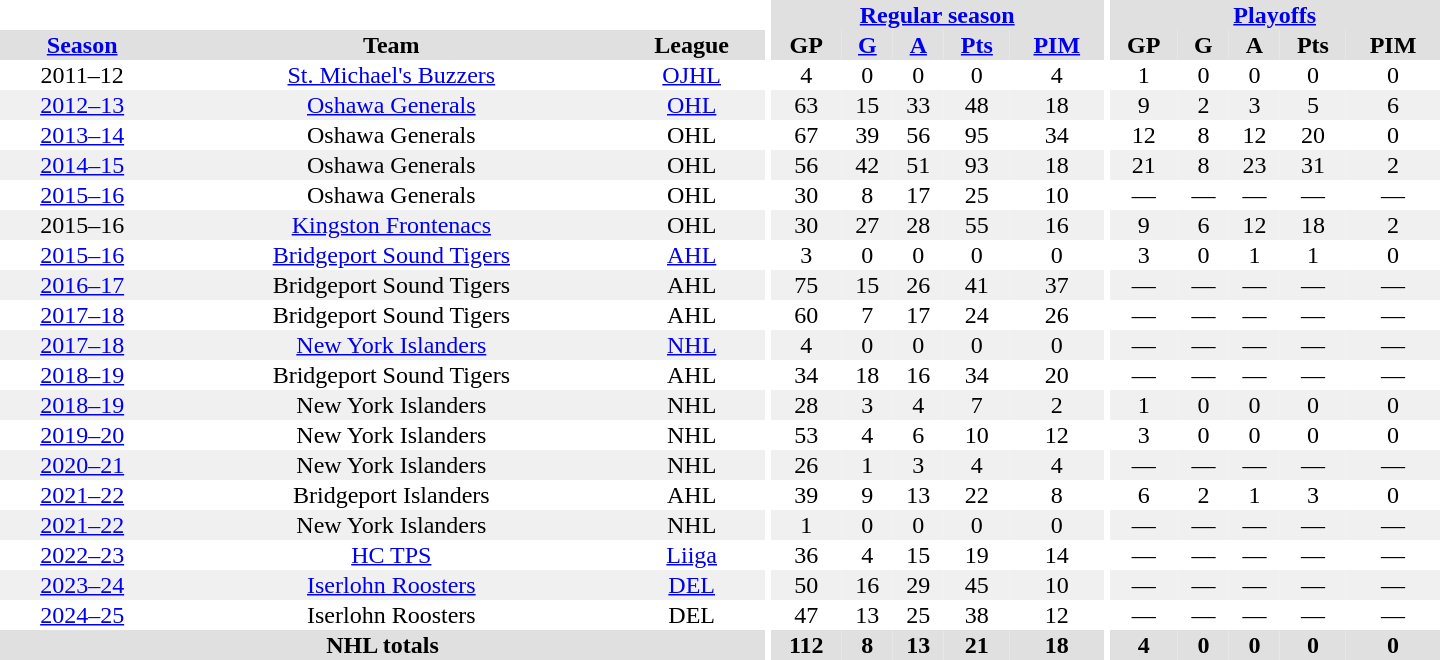<table border="0" cellpadding="1" cellspacing="0" style="text-align:center; width:60em">
<tr bgcolor="#e0e0e0">
<th colspan="3" bgcolor="#ffffff"></th>
<th rowspan="99" bgcolor="#ffffff"></th>
<th colspan="5"><a href='#'>Regular season</a></th>
<th rowspan="99" bgcolor="#ffffff"></th>
<th colspan="5"><a href='#'>Playoffs</a></th>
</tr>
<tr bgcolor="#e0e0e0">
<th><a href='#'>Season</a></th>
<th>Team</th>
<th>League</th>
<th>GP</th>
<th><a href='#'>G</a></th>
<th><a href='#'>A</a></th>
<th><a href='#'>Pts</a></th>
<th><a href='#'>PIM</a></th>
<th>GP</th>
<th>G</th>
<th>A</th>
<th>Pts</th>
<th>PIM</th>
</tr>
<tr>
<td>2011–12</td>
<td><a href='#'>St. Michael's Buzzers</a></td>
<td><a href='#'>OJHL</a></td>
<td>4</td>
<td>0</td>
<td>0</td>
<td>0</td>
<td>4</td>
<td>1</td>
<td>0</td>
<td>0</td>
<td>0</td>
<td>0</td>
</tr>
<tr bgcolor="#f0f0f0">
<td><a href='#'>2012–13</a></td>
<td><a href='#'>Oshawa Generals</a></td>
<td><a href='#'>OHL</a></td>
<td>63</td>
<td>15</td>
<td>33</td>
<td>48</td>
<td>18</td>
<td>9</td>
<td>2</td>
<td>3</td>
<td>5</td>
<td>6</td>
</tr>
<tr>
<td><a href='#'>2013–14</a></td>
<td>Oshawa Generals</td>
<td>OHL</td>
<td>67</td>
<td>39</td>
<td>56</td>
<td>95</td>
<td>34</td>
<td>12</td>
<td>8</td>
<td>12</td>
<td>20</td>
<td>0</td>
</tr>
<tr bgcolor="#f0f0f0">
<td><a href='#'>2014–15</a></td>
<td>Oshawa Generals</td>
<td>OHL</td>
<td>56</td>
<td>42</td>
<td>51</td>
<td>93</td>
<td>18</td>
<td>21</td>
<td>8</td>
<td>23</td>
<td>31</td>
<td>2</td>
</tr>
<tr>
<td><a href='#'>2015–16</a></td>
<td>Oshawa Generals</td>
<td>OHL</td>
<td>30</td>
<td>8</td>
<td>17</td>
<td>25</td>
<td>10</td>
<td>—</td>
<td>—</td>
<td>—</td>
<td>—</td>
<td>—</td>
</tr>
<tr bgcolor="#f0f0f0">
<td>2015–16</td>
<td><a href='#'>Kingston Frontenacs</a></td>
<td>OHL</td>
<td>30</td>
<td>27</td>
<td>28</td>
<td>55</td>
<td>16</td>
<td>9</td>
<td>6</td>
<td>12</td>
<td>18</td>
<td>2</td>
</tr>
<tr>
<td><a href='#'>2015–16</a></td>
<td><a href='#'>Bridgeport Sound Tigers</a></td>
<td><a href='#'>AHL</a></td>
<td>3</td>
<td>0</td>
<td>0</td>
<td>0</td>
<td>0</td>
<td>3</td>
<td>0</td>
<td>1</td>
<td>1</td>
<td>0</td>
</tr>
<tr bgcolor="#f0f0f0">
<td><a href='#'>2016–17</a></td>
<td>Bridgeport Sound Tigers</td>
<td>AHL</td>
<td>75</td>
<td>15</td>
<td>26</td>
<td>41</td>
<td>37</td>
<td>—</td>
<td>—</td>
<td>—</td>
<td>—</td>
<td>—</td>
</tr>
<tr>
<td><a href='#'>2017–18</a></td>
<td>Bridgeport Sound Tigers</td>
<td>AHL</td>
<td>60</td>
<td>7</td>
<td>17</td>
<td>24</td>
<td>26</td>
<td>—</td>
<td>—</td>
<td>—</td>
<td>—</td>
<td>—</td>
</tr>
<tr bgcolor="#f0f0f0">
<td><a href='#'>2017–18</a></td>
<td><a href='#'>New York Islanders</a></td>
<td><a href='#'>NHL</a></td>
<td>4</td>
<td>0</td>
<td>0</td>
<td>0</td>
<td>0</td>
<td>—</td>
<td>—</td>
<td>—</td>
<td>—</td>
<td>—</td>
</tr>
<tr>
<td><a href='#'>2018–19</a></td>
<td>Bridgeport Sound Tigers</td>
<td>AHL</td>
<td>34</td>
<td>18</td>
<td>16</td>
<td>34</td>
<td>20</td>
<td>—</td>
<td>—</td>
<td>—</td>
<td>—</td>
<td>—</td>
</tr>
<tr bgcolor="#f0f0f0">
<td><a href='#'>2018–19</a></td>
<td>New York Islanders</td>
<td>NHL</td>
<td>28</td>
<td>3</td>
<td>4</td>
<td>7</td>
<td>2</td>
<td>1</td>
<td>0</td>
<td>0</td>
<td>0</td>
<td>0</td>
</tr>
<tr>
<td><a href='#'>2019–20</a></td>
<td>New York Islanders</td>
<td>NHL</td>
<td>53</td>
<td>4</td>
<td>6</td>
<td>10</td>
<td>12</td>
<td>3</td>
<td>0</td>
<td>0</td>
<td>0</td>
<td>0</td>
</tr>
<tr bgcolor="#f0f0f0">
<td><a href='#'>2020–21</a></td>
<td>New York Islanders</td>
<td>NHL</td>
<td>26</td>
<td>1</td>
<td>3</td>
<td>4</td>
<td>4</td>
<td>—</td>
<td>—</td>
<td>—</td>
<td>—</td>
<td>—</td>
</tr>
<tr>
<td><a href='#'>2021–22</a></td>
<td>Bridgeport Islanders</td>
<td>AHL</td>
<td>39</td>
<td>9</td>
<td>13</td>
<td>22</td>
<td>8</td>
<td>6</td>
<td>2</td>
<td>1</td>
<td>3</td>
<td>0</td>
</tr>
<tr bgcolor="#f0f0f0">
<td><a href='#'>2021–22</a></td>
<td>New York Islanders</td>
<td>NHL</td>
<td>1</td>
<td>0</td>
<td>0</td>
<td>0</td>
<td>0</td>
<td>—</td>
<td>—</td>
<td>—</td>
<td>—</td>
<td>—</td>
</tr>
<tr>
<td><a href='#'>2022–23</a></td>
<td><a href='#'>HC TPS</a></td>
<td><a href='#'>Liiga</a></td>
<td>36</td>
<td>4</td>
<td>15</td>
<td>19</td>
<td>14</td>
<td>—</td>
<td>—</td>
<td>—</td>
<td>—</td>
<td>—</td>
</tr>
<tr bgcolor="#f0f0f0">
<td><a href='#'>2023–24</a></td>
<td><a href='#'>Iserlohn Roosters</a></td>
<td><a href='#'>DEL</a></td>
<td>50</td>
<td>16</td>
<td>29</td>
<td>45</td>
<td>10</td>
<td>—</td>
<td>—</td>
<td>—</td>
<td>—</td>
<td>—</td>
</tr>
<tr>
<td><a href='#'>2024–25</a></td>
<td>Iserlohn Roosters</td>
<td>DEL</td>
<td>47</td>
<td>13</td>
<td>25</td>
<td>38</td>
<td>12</td>
<td>—</td>
<td>—</td>
<td>—</td>
<td>—</td>
<td>—</td>
</tr>
<tr bgcolor="#e0e0e0">
<th colspan="3">NHL totals</th>
<th>112</th>
<th>8</th>
<th>13</th>
<th>21</th>
<th>18</th>
<th>4</th>
<th>0</th>
<th>0</th>
<th>0</th>
<th>0</th>
</tr>
</table>
